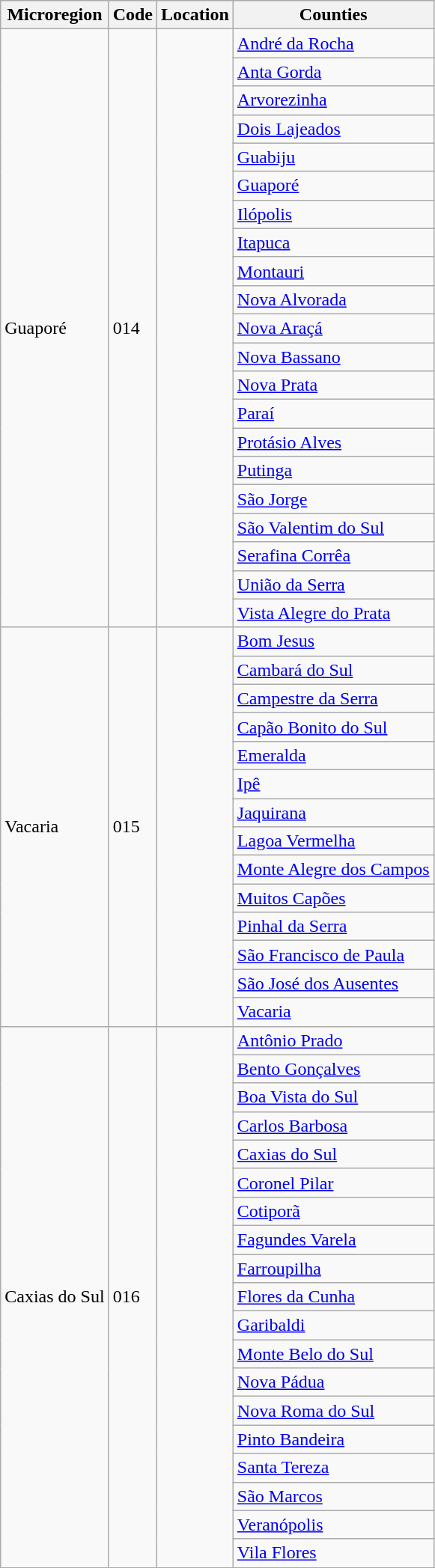<table class="wikitable sortable">
<tr>
<th>Microregion</th>
<th>Code</th>
<th>Location</th>
<th>Counties</th>
</tr>
<tr>
<td rowspan="21">Guaporé</td>
<td rowspan="21">014</td>
<td rowspan="21"></td>
<td><a href='#'>André da Rocha</a></td>
</tr>
<tr>
<td><a href='#'>Anta Gorda</a></td>
</tr>
<tr>
<td><a href='#'>Arvorezinha</a></td>
</tr>
<tr>
<td><a href='#'>Dois Lajeados</a></td>
</tr>
<tr>
<td><a href='#'>Guabiju</a></td>
</tr>
<tr>
<td><a href='#'>Guaporé</a></td>
</tr>
<tr>
<td><a href='#'>Ilópolis</a></td>
</tr>
<tr>
<td><a href='#'>Itapuca</a></td>
</tr>
<tr>
<td><a href='#'>Montauri</a></td>
</tr>
<tr>
<td><a href='#'>Nova Alvorada</a></td>
</tr>
<tr>
<td><a href='#'>Nova Araçá</a></td>
</tr>
<tr>
<td><a href='#'>Nova Bassano</a></td>
</tr>
<tr>
<td><a href='#'>Nova Prata</a></td>
</tr>
<tr>
<td><a href='#'>Paraí</a></td>
</tr>
<tr>
<td><a href='#'>Protásio Alves</a></td>
</tr>
<tr>
<td><a href='#'>Putinga</a></td>
</tr>
<tr>
<td><a href='#'>São Jorge</a></td>
</tr>
<tr>
<td><a href='#'>São Valentim do Sul</a></td>
</tr>
<tr>
<td><a href='#'>Serafina Corrêa</a></td>
</tr>
<tr>
<td><a href='#'>União da Serra</a></td>
</tr>
<tr>
<td><a href='#'>Vista Alegre do Prata</a></td>
</tr>
<tr>
<td rowspan="14">Vacaria</td>
<td rowspan="14">015</td>
<td rowspan="14"></td>
<td><a href='#'>Bom Jesus</a></td>
</tr>
<tr>
<td><a href='#'>Cambará do Sul</a></td>
</tr>
<tr>
<td><a href='#'>Campestre da Serra</a></td>
</tr>
<tr>
<td><a href='#'>Capão Bonito do Sul</a></td>
</tr>
<tr>
<td><a href='#'>Emeralda</a></td>
</tr>
<tr>
<td><a href='#'>Ipê</a></td>
</tr>
<tr>
<td><a href='#'>Jaquirana</a></td>
</tr>
<tr>
<td><a href='#'>Lagoa Vermelha</a></td>
</tr>
<tr>
<td><a href='#'>Monte Alegre dos Campos</a></td>
</tr>
<tr>
<td><a href='#'>Muitos Capões</a></td>
</tr>
<tr>
<td><a href='#'>Pinhal da Serra</a></td>
</tr>
<tr>
<td><a href='#'>São Francisco de Paula</a></td>
</tr>
<tr>
<td><a href='#'>São José dos Ausentes</a></td>
</tr>
<tr>
<td><a href='#'>Vacaria</a></td>
</tr>
<tr>
<td rowspan="19">Caxias do Sul</td>
<td rowspan="19">016</td>
<td rowspan="19"></td>
<td><a href='#'>Antônio Prado</a></td>
</tr>
<tr>
<td><a href='#'>Bento Gonçalves</a></td>
</tr>
<tr>
<td><a href='#'>Boa Vista do Sul</a></td>
</tr>
<tr>
<td><a href='#'>Carlos Barbosa</a></td>
</tr>
<tr>
<td><a href='#'>Caxias do Sul</a></td>
</tr>
<tr>
<td><a href='#'>Coronel Pilar</a></td>
</tr>
<tr>
<td><a href='#'>Cotiporã</a></td>
</tr>
<tr>
<td><a href='#'>Fagundes Varela</a></td>
</tr>
<tr>
<td><a href='#'>Farroupilha</a></td>
</tr>
<tr>
<td><a href='#'>Flores da Cunha</a></td>
</tr>
<tr>
<td><a href='#'>Garibaldi</a></td>
</tr>
<tr>
<td><a href='#'>Monte Belo do Sul</a></td>
</tr>
<tr>
<td><a href='#'>Nova Pádua</a></td>
</tr>
<tr>
<td><a href='#'>Nova Roma do Sul</a></td>
</tr>
<tr>
<td><a href='#'>Pinto Bandeira</a></td>
</tr>
<tr>
<td><a href='#'>Santa Tereza</a></td>
</tr>
<tr>
<td><a href='#'>São Marcos</a></td>
</tr>
<tr>
<td><a href='#'>Veranópolis</a></td>
</tr>
<tr>
<td><a href='#'>Vila Flores</a></td>
</tr>
<tr>
</tr>
</table>
